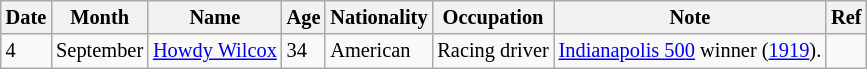<table class="wikitable" style="font-size:85%;">
<tr>
<th>Date</th>
<th>Month</th>
<th>Name</th>
<th>Age</th>
<th>Nationality</th>
<th>Occupation</th>
<th>Note</th>
<th>Ref</th>
</tr>
<tr>
<td>4</td>
<td>September</td>
<td><a href='#'>Howdy Wilcox</a></td>
<td>34</td>
<td>American</td>
<td>Racing driver</td>
<td><a href='#'>Indianapolis 500</a> winner (<a href='#'>1919</a>).</td>
<td></td>
</tr>
</table>
